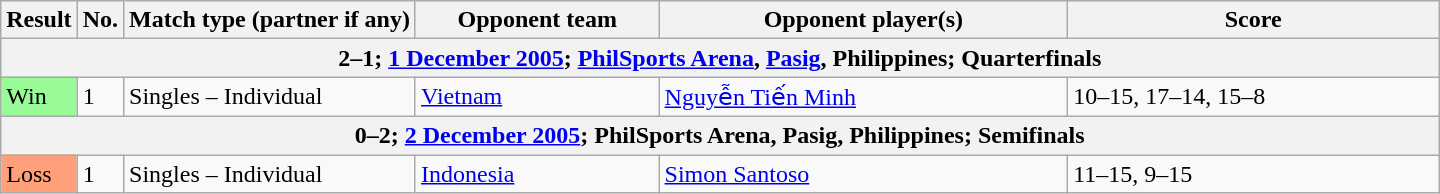<table class=wikitable>
<tr>
<th scope="col">Result</th>
<th scope="col">No.</th>
<th scope="col">Match type (partner if any)</th>
<th scope="col" style="width:155px;">Opponent team</th>
<th scope="col" style="width:265px;">Opponent player(s)</th>
<th scope="col" style="width:240px;">Score</th>
</tr>
<tr>
<th colspan=7>2–1; <a href='#'>1 December 2005</a>; <a href='#'>PhilSports Arena</a>, <a href='#'>Pasig</a>, Philippines; Quarterfinals</th>
</tr>
<tr>
<td bgcolor=98FB98>Win</td>
<td>1</td>
<td>Singles – Individual</td>
<td> <a href='#'>Vietnam</a></td>
<td><a href='#'>Nguyễn Tiến Minh</a></td>
<td>10–15, 17–14, 15–8</td>
</tr>
<tr>
<th colspan=7>0–2; <a href='#'>2 December 2005</a>; PhilSports Arena, Pasig, Philippines; Semifinals</th>
</tr>
<tr>
<td bgcolor=FFA07A>Loss</td>
<td>1</td>
<td>Singles – Individual</td>
<td> <a href='#'>Indonesia</a></td>
<td><a href='#'>Simon Santoso</a></td>
<td>11–15, 9–15</td>
</tr>
</table>
